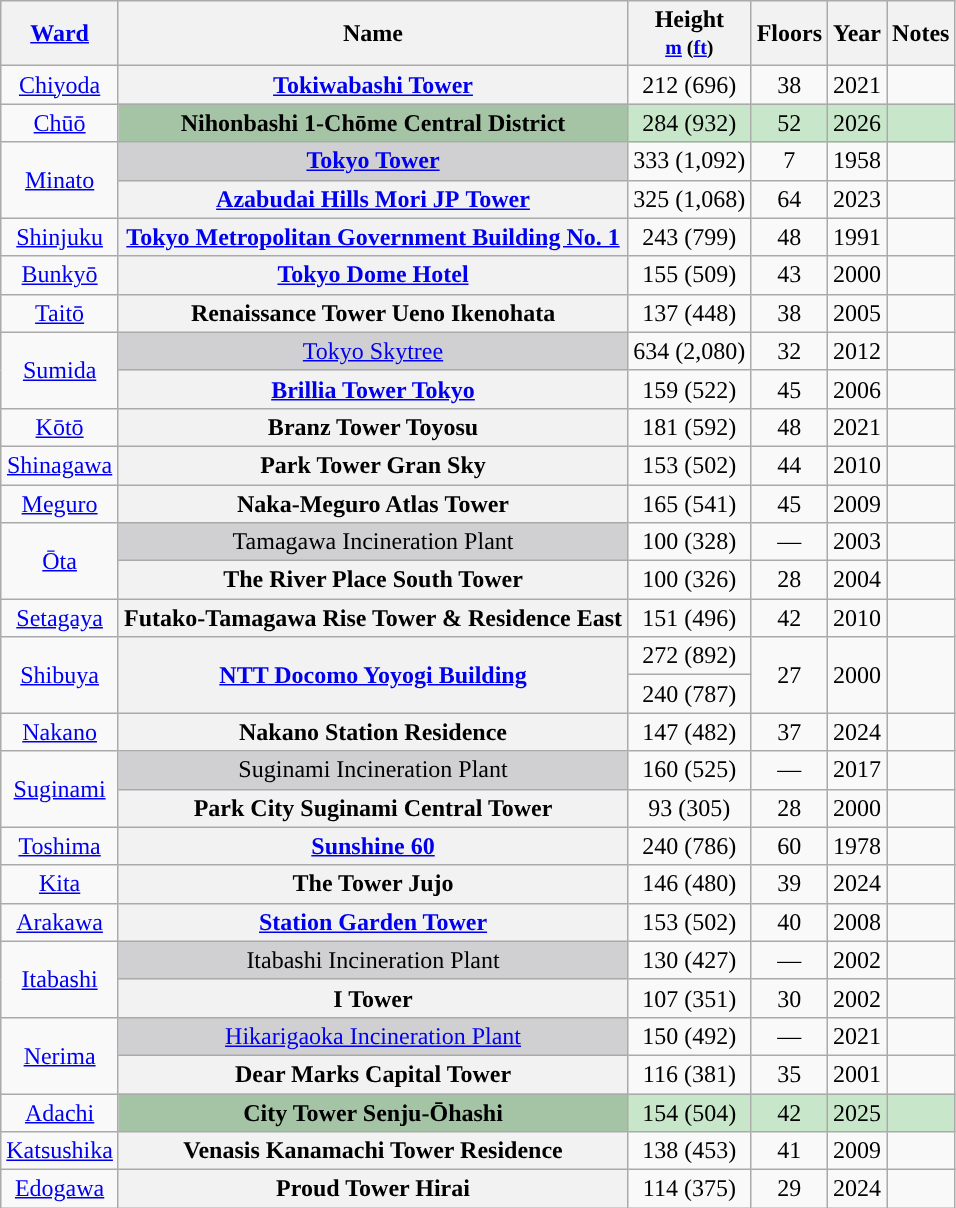<table class="wikitable sortable plainrowheaders">
<tr>
<th scope="col"><a href='#'>Ward</a></th>
<th scope="col">Name</th>
<th scope="col" width="75px">Height<br><small><a href='#'>m</a> (<a href='#'>ft</a>)</small></th>
<th scope="col">Floors</th>
<th scope="col">Year</th>
<th class="unsortable" scope="col">Notes</th>
</tr>
<tr>
<td align="center"><a href='#'>Chiyoda</a></td>
<th scope="row" style="text-align:center"><a href='#'>Tokiwabashi Tower</a></th>
<td align="center">212 (696)</td>
<td align="center">38</td>
<td align="center">2021</td>
<td></td>
</tr>
<tr>
<td align="center"><a href='#'>Chūō</a></td>
<th scope="row" style="text-align:center; background-color:#A4C4A5;">Nihonbashi 1-Chōme Central District</th>
<td align="center" style="background:#C8E6C9;">284 (932)</td>
<td align="center" style="background:#C8E6C9;">52</td>
<td align="center" style="background:#C8E6C9;">2026</td>
<td style="background:#C8E6C9;"></td>
</tr>
<tr>
<td align="center" rowspan="2"><a href='#'>Minato</a></td>
<th scope="row" style="text-align:center; background-color:#d0d0d2;"><a href='#'>Tokyo Tower</a></th>
<td align="center" style>333 (1,092)</td>
<td align="center" style>7</td>
<td align="center" style>1958</td>
<td style></td>
</tr>
<tr>
<th scope="row" style="text-align:center"><a href='#'>Azabudai Hills Mori JP Tower</a></th>
<td align="center">325 (1,068)</td>
<td align="center">64</td>
<td align="center">2023</td>
<td></td>
</tr>
<tr>
<td align="center"><a href='#'>Shinjuku</a></td>
<th scope="row" style="text-align:center"><a href='#'>Tokyo Metropolitan Government Building No. 1</a></th>
<td align="center">243 (799)</td>
<td align="center">48</td>
<td align="center">1991</td>
<td></td>
</tr>
<tr>
<td align="center"><a href='#'>Bunkyō</a></td>
<th scope="row" style="text-align:center"><a href='#'>Tokyo Dome Hotel</a></th>
<td align="center">155 (509)</td>
<td align="center">43</td>
<td align="center">2000</td>
<td></td>
</tr>
<tr>
<td align="center"><a href='#'>Taitō</a></td>
<th scope="row" style="text-align:center">Renaissance Tower Ueno Ikenohata</th>
<td align="center">137 (448)</td>
<td align="center">38</td>
<td align="center">2005</td>
<td></td>
</tr>
<tr>
<td align="center" rowspan="2"><a href='#'>Sumida</a></td>
<td !scope="row" style="text-align:center; background-color:#d0d0d2;"><a href='#'>Tokyo Skytree</a></td>
<td align="center" style>634 (2,080)</td>
<td align="center" style>32</td>
<td align="center" style>2012</td>
<td style></td>
</tr>
<tr>
<th scope="row" style="text-align:center"><a href='#'>Brillia Tower Tokyo</a></th>
<td align="center">159 (522)</td>
<td align="center">45</td>
<td align="center">2006</td>
<td></td>
</tr>
<tr>
<td align="center"><a href='#'>Kōtō</a></td>
<th scope="row" style="text-align:center">Branz Tower Toyosu</th>
<td align="center">181 (592)</td>
<td align="center">48</td>
<td align="center">2021</td>
<td></td>
</tr>
<tr>
<td align="center"><a href='#'>Shinagawa</a></td>
<th scope="row" style="text-align:center">Park Tower Gran Sky</th>
<td align="center">153 (502)</td>
<td align="center">44</td>
<td align="center">2010</td>
<td></td>
</tr>
<tr>
<td align="center"><a href='#'>Meguro</a></td>
<th scope="row" style="text-align:center">Naka-Meguro Atlas Tower</th>
<td align="center">165 (541)</td>
<td align="center">45</td>
<td align="center">2009</td>
<td></td>
</tr>
<tr>
<td align="center" rowspan="2"><a href='#'>Ōta</a></td>
<td !scope="row" style="text-align:center; background-color:#d0d0d2;">Tamagawa Incineration Plant</td>
<td align="center" style>100 (328)</td>
<td align="center" style>—</td>
<td align="center" style>2003</td>
<td style></td>
</tr>
<tr>
<th scope="row" style="text-align:center">The River Place South Tower</th>
<td align="center">100 (326)</td>
<td align="center">28</td>
<td align="center">2004</td>
<td></td>
</tr>
<tr>
<td align="center"><a href='#'>Setagaya</a></td>
<th scope="row" style="text-align:center">Futako-Tamagawa Rise Tower & Residence East</th>
<td align="center">151 (496)</td>
<td align="center">42</td>
<td align="center">2010</td>
<td></td>
</tr>
<tr>
<td align="center" rowspan="2"><a href='#'>Shibuya</a></td>
<th scope="row" style="text-align:center" rowspan="2"><a href='#'>NTT Docomo Yoyogi Building</a></th>
<td align="center" style>272 (892)</td>
<td align="center" rowspan="2">27</td>
<td align="center" rowspan="2">2000</td>
<td rowspan="2"></td>
</tr>
<tr>
<td align="center">240 (787)</td>
</tr>
<tr>
<td align="center"><a href='#'>Nakano</a></td>
<th scope="row" style="text-align:center">Nakano Station Residence</th>
<td align="center">147 (482)</td>
<td align="center">37</td>
<td align="center">2024</td>
<td></td>
</tr>
<tr>
<td align="center" rowspan="2"><a href='#'>Suginami</a></td>
<td !scope="row" style="text-align:center; background-color:#d0d0d2;">Suginami Incineration Plant</td>
<td align="center" style>160 (525)</td>
<td align="center" style>—</td>
<td align="center" style>2017</td>
<td style></td>
</tr>
<tr>
<th scope="row" style="text-align:center">Park City Suginami Central Tower</th>
<td align="center">93 (305)</td>
<td align="center">28</td>
<td align="center">2000</td>
<td></td>
</tr>
<tr>
<td align="center"><a href='#'>Toshima</a></td>
<th scope="row" style="text-align:center"><a href='#'>Sunshine 60</a></th>
<td align="center">240 (786)</td>
<td align="center">60</td>
<td align="center">1978</td>
<td></td>
</tr>
<tr>
<td align="center"><a href='#'>Kita</a></td>
<th scope="row" style="text-align:center">The Tower Jujo</th>
<td align="center">146 (480)</td>
<td align="center">39</td>
<td align="center">2024</td>
<td></td>
</tr>
<tr>
<td align="center"><a href='#'>Arakawa</a></td>
<th scope="row" style="text-align:center"><a href='#'>Station Garden Tower</a></th>
<td align="center">153 (502)</td>
<td align="center">40</td>
<td align="center">2008</td>
<td></td>
</tr>
<tr>
<td align="center" rowspan="2"><a href='#'>Itabashi</a></td>
<td !scope="row" style="text-align:center; background-color:#d0d0d2;">Itabashi Incineration Plant</td>
<td align="center" style>130 (427)</td>
<td align="center" style>—</td>
<td align="center" style>2002</td>
<td style></td>
</tr>
<tr>
<th scope="row" style="text-align:center">I Tower</th>
<td align="center">107 (351)</td>
<td align="center">30</td>
<td align="center">2002</td>
<td></td>
</tr>
<tr>
<td align="center" rowspan="2"><a href='#'>Nerima</a></td>
<td !scope="row" style="text-align:center; background-color:#d0d0d2;"><a href='#'>Hikarigaoka Incineration Plant</a></td>
<td align="center" style>150 (492)</td>
<td align="center" style>—</td>
<td align="center" style>2021</td>
<td style></td>
</tr>
<tr>
<th scope="row" style="text-align:center">Dear Marks Capital Tower</th>
<td align="center">116 (381)</td>
<td align="center">35</td>
<td align="center">2001</td>
<td></td>
</tr>
<tr>
<td align="center"><a href='#'>Adachi</a></td>
<th scope="row" style="text-align:center; background-color:#A4C4A5;">City Tower Senju-Ōhashi</th>
<td align="center" style="background:#C8E6C9;">154 (504)</td>
<td align="center" style="background:#C8E6C9;">42</td>
<td align="center" style="background:#C8E6C9;">2025</td>
<td style="background:#C8E6C9;"></td>
</tr>
<tr>
<td align="center"><a href='#'>Katsushika</a></td>
<th scope="row" style="text-align:center">Venasis Kanamachi Tower Residence</th>
<td align="center">138 (453)</td>
<td align="center">41</td>
<td align="center">2009</td>
<td></td>
</tr>
<tr>
<td align="center"><a href='#'>Edogawa</a></td>
<th scope="row" style="text-align:center">Proud Tower Hirai</th>
<td align="center">114 (375)</td>
<td align="center">29</td>
<td align="center">2024</td>
<td></td>
</tr>
</table>
